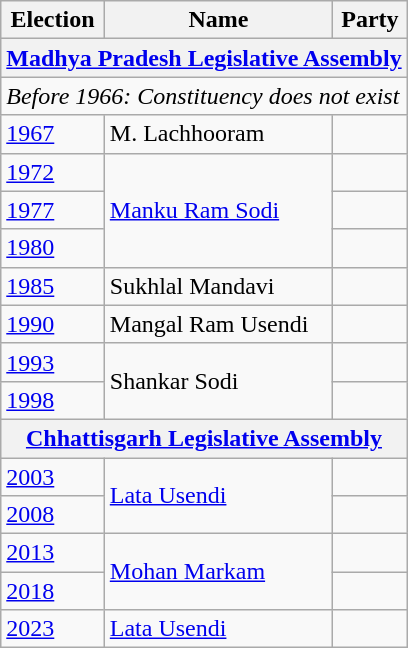<table class="wikitable sortable">
<tr>
<th>Election</th>
<th>Name</th>
<th colspan="2">Party</th>
</tr>
<tr>
<th colspan=4><a href='#'>Madhya Pradesh Legislative Assembly</a></th>
</tr>
<tr>
<td colspan=4><em>Before 1966: Constituency does not exist</em></td>
</tr>
<tr>
<td><a href='#'>1967</a></td>
<td>M. Lachhooram</td>
<td></td>
</tr>
<tr>
<td><a href='#'>1972</a></td>
<td rowspan=3><a href='#'>Manku Ram Sodi</a></td>
<td></td>
</tr>
<tr>
<td><a href='#'>1977</a></td>
</tr>
<tr>
<td><a href='#'>1980</a></td>
<td></td>
</tr>
<tr>
<td><a href='#'>1985</a></td>
<td>Sukhlal Mandavi</td>
<td></td>
</tr>
<tr>
<td><a href='#'>1990</a></td>
<td>Mangal Ram Usendi</td>
<td></td>
</tr>
<tr>
<td><a href='#'>1993</a></td>
<td rowspan=2>Shankar Sodi</td>
<td></td>
</tr>
<tr>
<td><a href='#'>1998</a></td>
</tr>
<tr>
<th colspan=4><a href='#'>Chhattisgarh Legislative Assembly</a></th>
</tr>
<tr>
<td><a href='#'>2003</a></td>
<td rowspan="2"><a href='#'>Lata Usendi</a></td>
<td></td>
</tr>
<tr>
<td><a href='#'>2008</a></td>
</tr>
<tr>
<td><a href='#'>2013</a></td>
<td rowspan="2"><a href='#'>Mohan Markam</a></td>
<td></td>
</tr>
<tr>
<td><a href='#'>2018</a></td>
</tr>
<tr>
<td><a href='#'>2023</a></td>
<td><a href='#'>Lata Usendi</a></td>
<td></td>
</tr>
</table>
